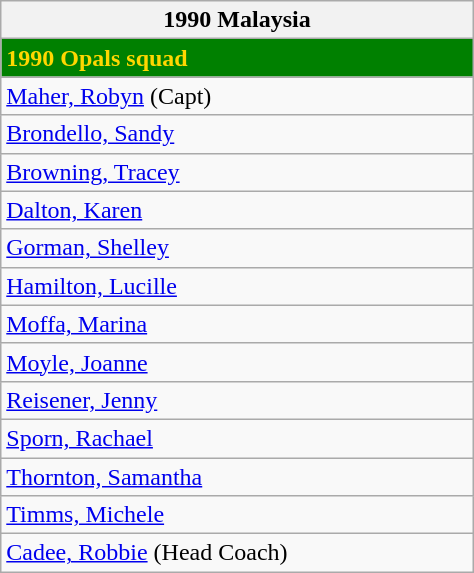<table class="wikitable collapsible autocollapse" width=25%>
<tr>
<th>1990 Malaysia</th>
</tr>
<tr>
<td bgcolor=green style="color:gold; width:200px"><strong>1990 Opals squad</strong></td>
</tr>
<tr>
<td><a href='#'>Maher, Robyn</a> (Capt)</td>
</tr>
<tr>
<td><a href='#'>Brondello, Sandy</a></td>
</tr>
<tr>
<td><a href='#'>Browning, Tracey</a></td>
</tr>
<tr>
<td><a href='#'>Dalton, Karen</a></td>
</tr>
<tr>
<td><a href='#'>Gorman, Shelley</a></td>
</tr>
<tr>
<td><a href='#'>Hamilton, Lucille</a></td>
</tr>
<tr>
<td><a href='#'>Moffa, Marina</a></td>
</tr>
<tr>
<td><a href='#'>Moyle, Joanne</a></td>
</tr>
<tr>
<td><a href='#'>Reisener, Jenny</a></td>
</tr>
<tr>
<td><a href='#'>Sporn, Rachael</a></td>
</tr>
<tr>
<td><a href='#'>Thornton, Samantha</a></td>
</tr>
<tr>
<td><a href='#'>Timms, Michele</a></td>
</tr>
<tr>
<td><a href='#'>Cadee, Robbie</a> (Head Coach)</td>
</tr>
</table>
